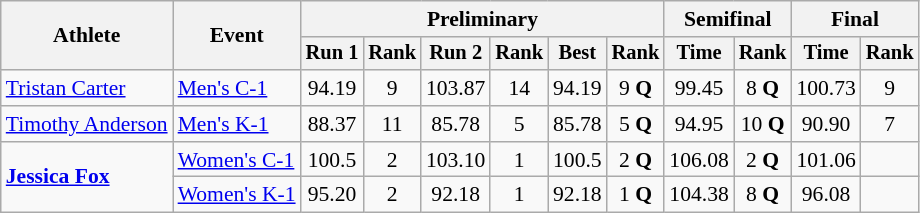<table class=wikitable style=font-size:90%;text-align:center>
<tr>
<th rowspan=2>Athlete</th>
<th rowspan=2>Event</th>
<th colspan=6>Preliminary</th>
<th colspan=2>Semifinal</th>
<th colspan=2>Final</th>
</tr>
<tr style=font-size:95%>
<th>Run 1</th>
<th>Rank</th>
<th>Run 2</th>
<th>Rank</th>
<th>Best</th>
<th>Rank</th>
<th>Time</th>
<th>Rank</th>
<th>Time</th>
<th>Rank</th>
</tr>
<tr>
<td align=left><a href='#'>Tristan Carter</a></td>
<td align=left><a href='#'>Men's C-1</a></td>
<td>94.19</td>
<td>9</td>
<td>103.87</td>
<td>14</td>
<td>94.19</td>
<td>9 <strong>Q</strong></td>
<td>99.45</td>
<td>8 <strong>Q</strong></td>
<td>100.73</td>
<td>9</td>
</tr>
<tr>
<td align=left><a href='#'>Timothy Anderson</a></td>
<td align=left><a href='#'>Men's K-1</a></td>
<td>88.37</td>
<td>11</td>
<td>85.78</td>
<td>5</td>
<td>85.78</td>
<td>5 <strong>Q</strong></td>
<td>94.95</td>
<td>10 <strong>Q</strong></td>
<td>90.90</td>
<td>7</td>
</tr>
<tr>
<td rowspan=2 align=left><strong><a href='#'>Jessica Fox</a></strong></td>
<td align=left><a href='#'>Women's C-1</a></td>
<td>100.5</td>
<td>2</td>
<td>103.10</td>
<td>1</td>
<td>100.5</td>
<td>2 <strong>Q</strong></td>
<td>106.08</td>
<td>2 <strong>Q</strong></td>
<td>101.06</td>
<td></td>
</tr>
<tr>
<td align=left><a href='#'>Women's K-1</a></td>
<td>95.20</td>
<td>2</td>
<td>92.18</td>
<td>1</td>
<td>92.18</td>
<td>1 <strong>Q</strong></td>
<td>104.38</td>
<td>8 <strong>Q</strong></td>
<td>96.08</td>
<td></td>
</tr>
</table>
